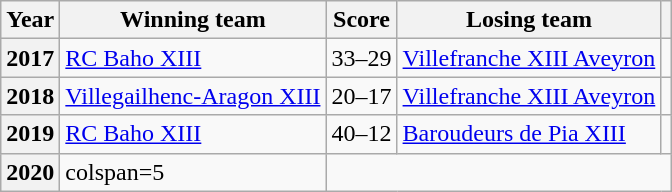<table class="wikitable defaultleft col3center">
<tr>
<th scope="col">Year</th>
<th scope="col">Winning team</th>
<th scope="col">Score</th>
<th scope="col">Losing team</th>
<th scope="col"></th>
</tr>
<tr>
<th scope="row">2017</th>
<td> <a href='#'>RC Baho XIII</a></td>
<td>33–29</td>
<td> <a href='#'>Villefranche XIII Aveyron</a></td>
<td></td>
</tr>
<tr>
<th scope="row">2018</th>
<td> <a href='#'>Villegailhenc-Aragon XIII</a></td>
<td>20–17</td>
<td> <a href='#'>Villefranche XIII Aveyron</a></td>
<td></td>
</tr>
<tr>
<th scope="row">2019</th>
<td> <a href='#'>RC Baho XIII</a></td>
<td>40–12</td>
<td> <a href='#'>Baroudeurs de Pia XIII</a></td>
<td></td>
</tr>
<tr>
<th scope="row">2020</th>
<td>colspan=5 </td>
</tr>
</table>
